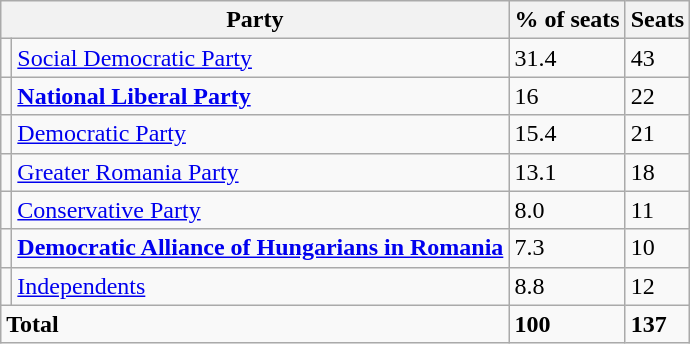<table class="wikitable">
<tr>
<th colspan=2>Party</th>
<th>% of seats</th>
<th>Seats</th>
</tr>
<tr>
<td></td>
<td><a href='#'>Social Democratic Party</a></td>
<td>31.4</td>
<td>43</td>
</tr>
<tr>
<td></td>
<td><strong><a href='#'>National Liberal Party</a></strong></td>
<td>16</td>
<td>22</td>
</tr>
<tr>
<td></td>
<td><a href='#'>Democratic Party</a></td>
<td>15.4</td>
<td>21</td>
</tr>
<tr>
<td></td>
<td><a href='#'>Greater Romania Party</a></td>
<td>13.1</td>
<td>18</td>
</tr>
<tr>
<td></td>
<td><a href='#'>Conservative Party</a></td>
<td>8.0</td>
<td>11</td>
</tr>
<tr>
<td></td>
<td><strong><a href='#'>Democratic Alliance of Hungarians in Romania</a></strong></td>
<td>7.3</td>
<td>10</td>
</tr>
<tr>
<td></td>
<td><a href='#'>Independents</a></td>
<td>8.8</td>
<td>12</td>
</tr>
<tr>
<td colspan=2><strong>Total</strong></td>
<td><strong>100</strong></td>
<td><strong>137</strong></td>
</tr>
</table>
